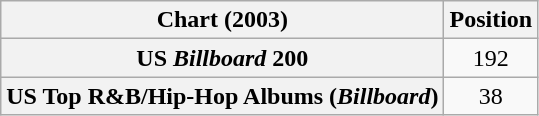<table class="wikitable sortable plainrowheaders" style="text-align:center">
<tr>
<th scope="col">Chart (2003)</th>
<th scope="col">Position</th>
</tr>
<tr>
<th scope="row">US <em>Billboard</em> 200</th>
<td>192</td>
</tr>
<tr>
<th scope="row">US Top R&B/Hip-Hop Albums (<em>Billboard</em>)</th>
<td>38</td>
</tr>
</table>
